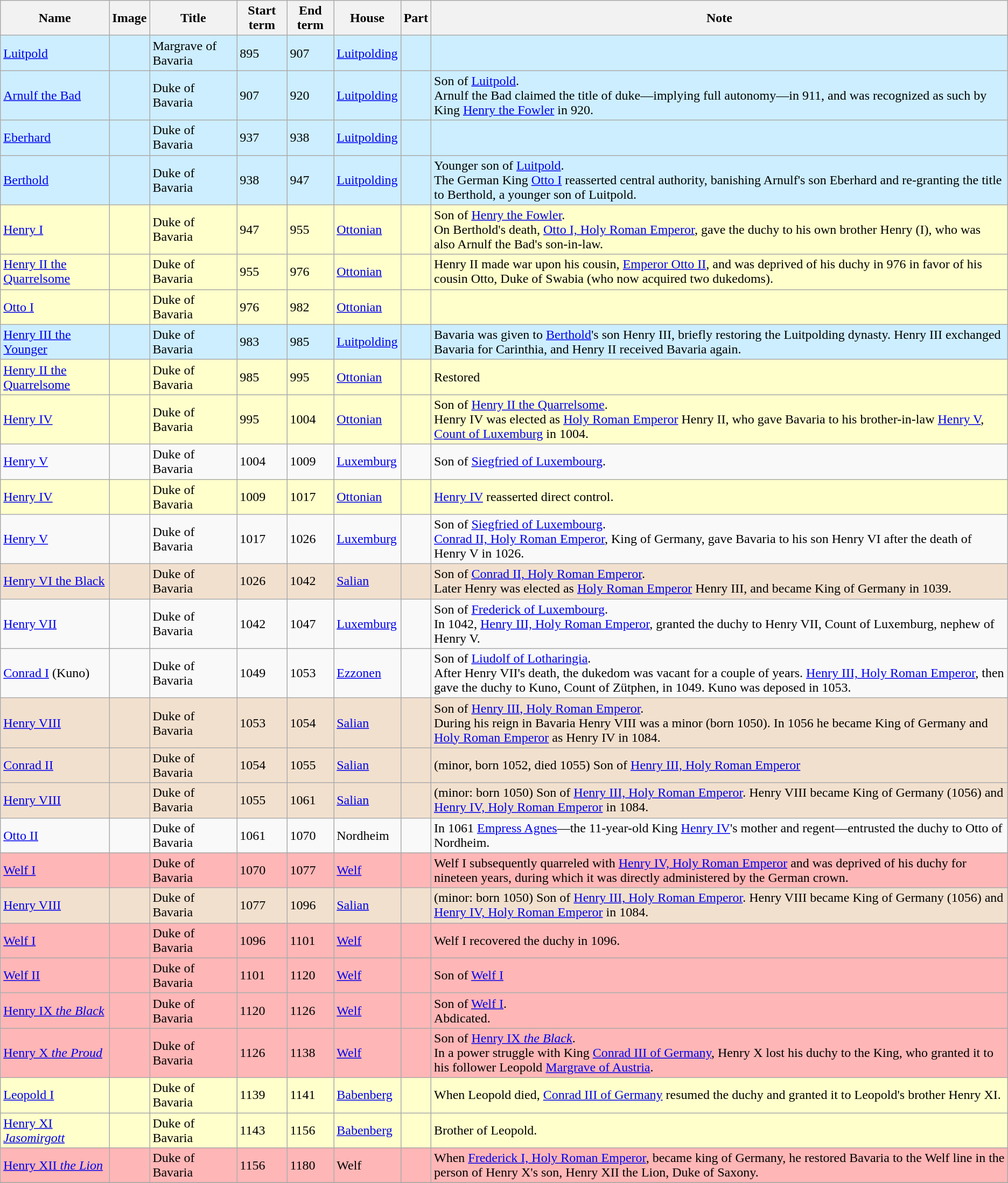<table class="wikitable">
<tr>
<th>Name</th>
<th class="unsortable">Image</th>
<th>Title</th>
<th>Start term</th>
<th class="unsortable">End term</th>
<th>House</th>
<th class="unsortable">Part</th>
<th class="unsortable">Note</th>
</tr>
<tr style="background:#cef;">
<td><a href='#'>Luitpold</a></td>
<td></td>
<td>Margrave of Bavaria</td>
<td>895</td>
<td>907</td>
<td><a href='#'>Luitpolding</a></td>
<td></td>
<td></td>
</tr>
<tr style="background:#cef;">
<td><a href='#'>Arnulf the Bad</a></td>
<td></td>
<td>Duke of Bavaria</td>
<td>907</td>
<td>920</td>
<td><a href='#'>Luitpolding</a></td>
<td></td>
<td>Son of <a href='#'>Luitpold</a>.<br>Arnulf the Bad claimed the title of duke—implying full autonomy—in 911, and was recognized as such by King <a href='#'>Henry the Fowler</a> in 920.</td>
</tr>
<tr style="background:#cef;">
<td><a href='#'>Eberhard</a></td>
<td></td>
<td>Duke of Bavaria</td>
<td>937</td>
<td>938</td>
<td><a href='#'>Luitpolding</a></td>
<td></td>
<td></td>
</tr>
<tr style="background:#cef;">
<td><a href='#'>Berthold</a></td>
<td></td>
<td>Duke of Bavaria</td>
<td>938</td>
<td>947</td>
<td><a href='#'>Luitpolding</a></td>
<td></td>
<td>Younger son of <a href='#'>Luitpold</a>.<br>The German King <a href='#'>Otto I</a> reasserted central authority, banishing Arnulf's son Eberhard and re-granting the title to Berthold, a younger son of Luitpold.</td>
</tr>
<tr style="background:#ffc;">
<td><a href='#'>Henry I</a></td>
<td></td>
<td>Duke of Bavaria</td>
<td>947</td>
<td>955</td>
<td><a href='#'>Ottonian</a></td>
<td></td>
<td>Son of <a href='#'>Henry the Fowler</a>.<br>On Berthold's death, <a href='#'>Otto I, Holy Roman Emperor</a>, gave the duchy to his own brother Henry (I), who was also Arnulf the Bad's son-in-law.</td>
</tr>
<tr style="background:#ffc;">
<td><a href='#'>Henry II the Quarrelsome</a></td>
<td></td>
<td>Duke of Bavaria</td>
<td>955</td>
<td>976</td>
<td><a href='#'>Ottonian</a></td>
<td></td>
<td>Henry II made war upon his cousin, <a href='#'>Emperor Otto II</a>, and was deprived of his duchy in 976 in favor of his cousin Otto, Duke of Swabia (who now acquired two dukedoms).</td>
</tr>
<tr style="background:#ffc;">
<td><a href='#'>Otto I</a></td>
<td></td>
<td>Duke of Bavaria</td>
<td>976</td>
<td>982</td>
<td><a href='#'>Ottonian</a></td>
<td></td>
<td></td>
</tr>
<tr style="background:#cef;">
<td><a href='#'>Henry III the Younger</a></td>
<td></td>
<td>Duke of Bavaria</td>
<td>983</td>
<td>985</td>
<td><a href='#'>Luitpolding</a></td>
<td></td>
<td>Bavaria was given to <a href='#'>Berthold</a>'s son Henry III, briefly restoring the Luitpolding dynasty. Henry III exchanged Bavaria for Carinthia, and Henry II received Bavaria again.</td>
</tr>
<tr style="background:#ffc;">
<td><a href='#'>Henry II the Quarrelsome</a></td>
<td></td>
<td>Duke of Bavaria</td>
<td>985</td>
<td>995</td>
<td><a href='#'>Ottonian</a></td>
<td></td>
<td>Restored</td>
</tr>
<tr style="background:#ffc;">
<td><a href='#'>Henry IV</a></td>
<td></td>
<td>Duke of Bavaria</td>
<td>995</td>
<td>1004</td>
<td><a href='#'>Ottonian</a></td>
<td></td>
<td>Son of <a href='#'>Henry II the Quarrelsome</a>.<br>Henry IV was elected as <a href='#'>Holy Roman Emperor</a> Henry II, who gave Bavaria to his brother-in-law <a href='#'>Henry V</a>, <a href='#'>Count of Luxemburg</a> in 1004.</td>
</tr>
<tr>
<td><a href='#'>Henry V</a></td>
<td></td>
<td>Duke of Bavaria</td>
<td>1004</td>
<td>1009</td>
<td><a href='#'>Luxemburg</a></td>
<td></td>
<td>Son of <a href='#'>Siegfried of Luxembourg</a>.</td>
</tr>
<tr style="background:#ffc;">
<td><a href='#'>Henry IV</a></td>
<td></td>
<td>Duke of Bavaria</td>
<td>1009</td>
<td>1017</td>
<td><a href='#'>Ottonian</a></td>
<td></td>
<td><a href='#'>Henry IV</a> reasserted direct control.</td>
</tr>
<tr>
<td><a href='#'>Henry V</a></td>
<td></td>
<td>Duke of Bavaria</td>
<td>1017</td>
<td>1026</td>
<td><a href='#'>Luxemburg</a></td>
<td></td>
<td>Son of <a href='#'>Siegfried of Luxembourg</a>.<br><a href='#'>Conrad II, Holy Roman Emperor</a>, King of Germany, gave Bavaria to his son Henry VI after the death of Henry V in 1026.</td>
</tr>
<tr style="background:#f2e0ce">
<td><a href='#'>Henry VI the Black</a></td>
<td></td>
<td>Duke of Bavaria</td>
<td>1026</td>
<td>1042</td>
<td><a href='#'>Salian</a></td>
<td></td>
<td>Son of <a href='#'>Conrad II, Holy Roman Emperor</a>.<br>Later Henry was elected as <a href='#'>Holy Roman Emperor</a> Henry III, and became King of Germany in 1039.</td>
</tr>
<tr>
<td><a href='#'>Henry VII</a></td>
<td></td>
<td>Duke of Bavaria</td>
<td>1042</td>
<td>1047</td>
<td><a href='#'>Luxemburg</a></td>
<td></td>
<td>Son of <a href='#'>Frederick of Luxembourg</a>.<br>In 1042, <a href='#'>Henry III, Holy Roman Emperor</a>, granted the duchy to Henry VII, Count of Luxemburg, nephew of Henry V.</td>
</tr>
<tr>
<td><a href='#'>Conrad I</a> (Kuno)</td>
<td></td>
<td>Duke of Bavaria</td>
<td>1049</td>
<td>1053</td>
<td><a href='#'>Ezzonen</a></td>
<td></td>
<td>Son of <a href='#'>Liudolf of Lotharingia</a>.<br>After Henry VII's death, the dukedom was vacant for a couple of years. <a href='#'>Henry III, Holy Roman Emperor</a>, then gave the duchy to Kuno, Count of Zütphen, in 1049. Kuno was deposed in 1053.</td>
</tr>
<tr style="background:#f2e0ce">
<td><a href='#'>Henry VIII</a></td>
<td></td>
<td>Duke of Bavaria</td>
<td>1053</td>
<td>1054</td>
<td><a href='#'>Salian</a></td>
<td></td>
<td>Son of <a href='#'>Henry III, Holy Roman Emperor</a>.<br>During his reign in Bavaria Henry VIII was a minor (born 1050). In 1056 he became King of Germany and <a href='#'>Holy Roman Emperor</a> as Henry IV in 1084.</td>
</tr>
<tr style="background:#f2e0ce">
<td><a href='#'>Conrad II</a></td>
<td></td>
<td>Duke of Bavaria</td>
<td>1054</td>
<td>1055</td>
<td><a href='#'>Salian</a></td>
<td></td>
<td>(minor, born 1052, died 1055) Son of <a href='#'>Henry III, Holy Roman Emperor</a></td>
</tr>
<tr style="background:#f2e0ce">
<td><a href='#'>Henry VIII</a></td>
<td></td>
<td>Duke of Bavaria</td>
<td>1055</td>
<td>1061</td>
<td><a href='#'>Salian</a></td>
<td></td>
<td>(minor: born 1050) Son of <a href='#'>Henry III, Holy Roman Emperor</a>. Henry VIII became King of Germany (1056) and <a href='#'>Henry IV, Holy Roman Emperor</a> in 1084.</td>
</tr>
<tr>
<td><a href='#'>Otto II</a></td>
<td></td>
<td>Duke of Bavaria</td>
<td>1061</td>
<td>1070</td>
<td>Nordheim</td>
<td></td>
<td>In 1061 <a href='#'>Empress Agnes</a>—the 11-year-old King <a href='#'>Henry IV</a>'s mother and regent—entrusted the duchy to Otto of Nordheim.</td>
</tr>
<tr style="background:#FFB6B6">
<td><a href='#'>Welf I</a></td>
<td></td>
<td>Duke of Bavaria</td>
<td>1070</td>
<td>1077</td>
<td><a href='#'>Welf</a></td>
<td></td>
<td>Welf I subsequently quarreled with <a href='#'>Henry IV, Holy Roman Emperor</a> and was deprived of his duchy for nineteen years, during which it was directly administered by the German crown.</td>
</tr>
<tr style="background:#f2e0ce">
<td><a href='#'>Henry VIII</a></td>
<td></td>
<td>Duke of Bavaria</td>
<td>1077</td>
<td>1096</td>
<td><a href='#'>Salian</a></td>
<td></td>
<td>(minor: born 1050) Son of <a href='#'>Henry III, Holy Roman Emperor</a>. Henry VIII became King of Germany (1056) and <a href='#'>Henry IV, Holy Roman Emperor</a> in 1084.</td>
</tr>
<tr style="background:#FFB6B6">
<td><a href='#'>Welf I</a></td>
<td></td>
<td>Duke of Bavaria</td>
<td>1096</td>
<td>1101</td>
<td><a href='#'>Welf</a></td>
<td></td>
<td>Welf I recovered the duchy in 1096.</td>
</tr>
<tr style="background:#FFB6B6">
<td><a href='#'>Welf II</a></td>
<td></td>
<td>Duke of Bavaria</td>
<td>1101</td>
<td>1120</td>
<td><a href='#'>Welf</a></td>
<td></td>
<td>Son of <a href='#'>Welf I</a></td>
</tr>
<tr style="background:#FFB6B6">
<td><a href='#'>Henry IX <em>the Black</em></a></td>
<td></td>
<td>Duke of Bavaria</td>
<td>1120</td>
<td>1126</td>
<td><a href='#'>Welf</a></td>
<td></td>
<td>Son of <a href='#'>Welf I</a>.<br>Abdicated.</td>
</tr>
<tr style="background:#FFB6B6">
<td><a href='#'>Henry X <em>the Proud</em></a></td>
<td></td>
<td>Duke of Bavaria</td>
<td>1126</td>
<td>1138</td>
<td><a href='#'>Welf</a></td>
<td></td>
<td>Son of <a href='#'>Henry IX <em>the Black</em></a>.<br>In a power struggle with King <a href='#'>Conrad III of Germany</a>, Henry X lost his duchy to the King, who granted it to his follower Leopold <a href='#'>Margrave of Austria</a>.</td>
</tr>
<tr style="background:#ffc;">
<td><a href='#'>Leopold I</a></td>
<td></td>
<td>Duke of Bavaria</td>
<td>1139</td>
<td>1141</td>
<td><a href='#'>Babenberg</a></td>
<td></td>
<td>When Leopold died, <a href='#'>Conrad III of Germany</a> resumed the duchy and granted it to Leopold's brother Henry XI.</td>
</tr>
<tr style="background:#ffc;">
<td><a href='#'>Henry XI <em>Jasomirgott</em></a></td>
<td></td>
<td>Duke of Bavaria</td>
<td>1143</td>
<td>1156</td>
<td><a href='#'>Babenberg</a></td>
<td></td>
<td>Brother of Leopold.</td>
</tr>
<tr style="background:#FFB6B6">
<td><a href='#'>Henry XII <em>the Lion</em></a></td>
<td></td>
<td>Duke of Bavaria</td>
<td>1156</td>
<td>1180</td>
<td>Welf</td>
<td></td>
<td>When <a href='#'>Frederick I, Holy Roman Emperor</a>, became king of Germany, he restored Bavaria to the Welf line in the person of Henry X's son, Henry XII the Lion, Duke of Saxony.</td>
</tr>
<tr style="background:#fff">
</tr>
</table>
